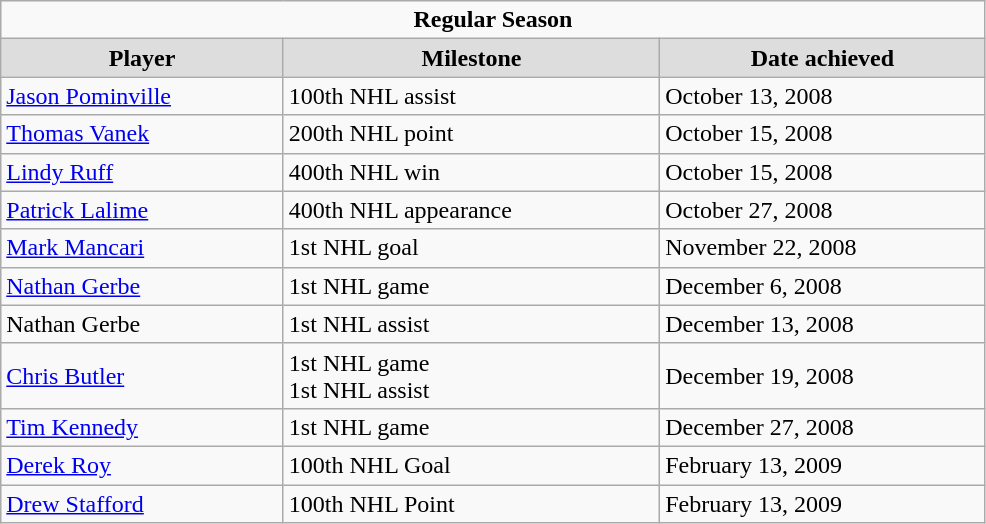<table class="wikitable" width="52%">
<tr>
<td colspan="10" align="center"><strong>Regular Season</strong></td>
</tr>
<tr align="center"  bgcolor="#dddddd">
<td><strong>Player</strong></td>
<td><strong>Milestone</strong></td>
<td><strong>Date achieved</strong></td>
</tr>
<tr>
<td><a href='#'>Jason Pominville</a></td>
<td>100th NHL assist</td>
<td>October 13, 2008</td>
</tr>
<tr>
<td><a href='#'>Thomas Vanek</a></td>
<td>200th NHL point</td>
<td>October 15, 2008</td>
</tr>
<tr>
<td><a href='#'>Lindy Ruff</a></td>
<td>400th NHL win</td>
<td>October 15, 2008</td>
</tr>
<tr>
<td><a href='#'>Patrick Lalime</a></td>
<td>400th NHL appearance</td>
<td>October 27, 2008</td>
</tr>
<tr>
<td><a href='#'>Mark Mancari</a></td>
<td>1st NHL goal</td>
<td>November 22, 2008</td>
</tr>
<tr>
<td><a href='#'>Nathan Gerbe</a></td>
<td>1st NHL game</td>
<td>December 6, 2008</td>
</tr>
<tr>
<td>Nathan Gerbe</td>
<td>1st NHL assist</td>
<td>December 13, 2008</td>
</tr>
<tr>
<td><a href='#'>Chris Butler</a></td>
<td>1st NHL game<br>1st NHL assist</td>
<td>December 19, 2008</td>
</tr>
<tr>
<td><a href='#'>Tim Kennedy</a></td>
<td>1st NHL game</td>
<td>December 27, 2008</td>
</tr>
<tr>
<td><a href='#'>Derek Roy</a></td>
<td>100th NHL Goal</td>
<td>February 13, 2009</td>
</tr>
<tr>
<td><a href='#'>Drew Stafford</a></td>
<td>100th NHL Point</td>
<td>February 13, 2009</td>
</tr>
</table>
